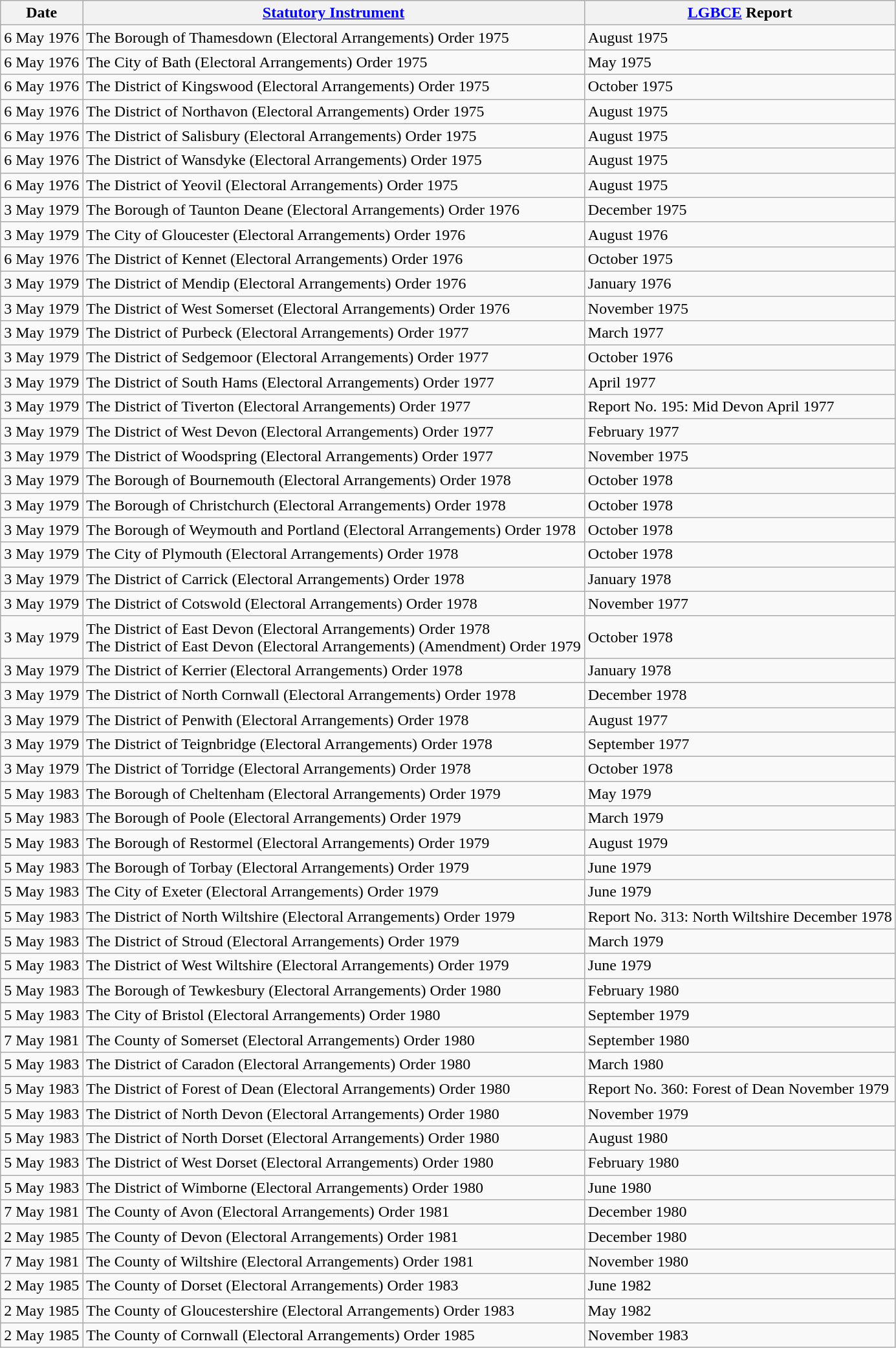<table class="wikitable sortable">
<tr>
<th>Date</th>
<th><a href='#'>Statutory Instrument</a></th>
<th><a href='#'>LGBCE</a> Report</th>
</tr>
<tr>
<td>6 May 1976</td>
<td>The Borough of Thamesdown (Electoral Arrangements) Order 1975</td>
<td> August 1975</td>
</tr>
<tr>
<td>6 May 1976</td>
<td>The City of Bath (Electoral Arrangements) Order 1975</td>
<td> May 1975</td>
</tr>
<tr>
<td>6 May 1976</td>
<td>The District of Kingswood (Electoral Arrangements) Order 1975</td>
<td> October 1975</td>
</tr>
<tr>
<td>6 May 1976</td>
<td>The District of Northavon (Electoral Arrangements) Order 1975</td>
<td> August 1975</td>
</tr>
<tr>
<td>6 May 1976</td>
<td>The District of Salisbury (Electoral Arrangements) Order 1975</td>
<td> August 1975</td>
</tr>
<tr>
<td>6 May 1976</td>
<td>The District of Wansdyke (Electoral Arrangements) Order 1975</td>
<td> August 1975</td>
</tr>
<tr>
<td>6 May 1976</td>
<td>The District of Yeovil (Electoral Arrangements) Order 1975</td>
<td> August 1975</td>
</tr>
<tr>
<td>3 May 1979</td>
<td>The Borough of Taunton Deane (Electoral Arrangements) Order 1976</td>
<td> December 1975</td>
</tr>
<tr>
<td>3 May 1979</td>
<td>The City of Gloucester (Electoral Arrangements) Order 1976</td>
<td> August 1976</td>
</tr>
<tr>
<td>6 May 1976</td>
<td>The District of Kennet (Electoral Arrangements) Order 1976</td>
<td> October 1975</td>
</tr>
<tr>
<td>3 May 1979</td>
<td>The District of Mendip (Electoral Arrangements) Order 1976</td>
<td> January 1976</td>
</tr>
<tr>
<td>3 May 1979</td>
<td>The District of West Somerset (Electoral Arrangements) Order 1976</td>
<td> November 1975</td>
</tr>
<tr>
<td>3 May 1979</td>
<td>The District of Purbeck (Electoral Arrangements) Order 1977</td>
<td> March 1977</td>
</tr>
<tr>
<td>3 May 1979</td>
<td>The District of Sedgemoor (Electoral Arrangements) Order 1977</td>
<td> October 1976</td>
</tr>
<tr>
<td>3 May 1979</td>
<td>The District of South Hams (Electoral Arrangements) Order 1977</td>
<td> April 1977</td>
</tr>
<tr>
<td>3 May 1979</td>
<td>The District of Tiverton (Electoral Arrangements) Order 1977</td>
<td>Report No. 195: Mid Devon April 1977</td>
</tr>
<tr>
<td>3 May 1979</td>
<td>The District of West Devon (Electoral Arrangements) Order 1977</td>
<td> February 1977</td>
</tr>
<tr>
<td>3 May 1979</td>
<td>The District of Woodspring (Electoral Arrangements) Order 1977</td>
<td> November 1975</td>
</tr>
<tr>
<td>3 May 1979</td>
<td>The Borough of Bournemouth (Electoral Arrangements) Order 1978</td>
<td> October 1978</td>
</tr>
<tr>
<td>3 May 1979</td>
<td>The Borough of Christchurch (Electoral Arrangements) Order 1978</td>
<td> October 1978</td>
</tr>
<tr>
<td>3 May 1979</td>
<td>The Borough of Weymouth and Portland (Electoral Arrangements) Order 1978</td>
<td> October 1978</td>
</tr>
<tr>
<td>3 May 1979</td>
<td>The City of Plymouth (Electoral Arrangements) Order 1978</td>
<td> October 1978</td>
</tr>
<tr>
<td>3 May 1979</td>
<td>The District of Carrick (Electoral Arrangements) Order 1978</td>
<td> January 1978</td>
</tr>
<tr>
<td>3 May 1979</td>
<td>The District of Cotswold (Electoral Arrangements) Order 1978</td>
<td> November 1977</td>
</tr>
<tr>
<td>3 May 1979</td>
<td>The District of East Devon (Electoral Arrangements) Order 1978<br>The District of East Devon (Electoral Arrangements) (Amendment) Order 1979</td>
<td> October 1978</td>
</tr>
<tr>
<td>3 May 1979</td>
<td>The District of Kerrier (Electoral Arrangements) Order 1978</td>
<td> January 1978</td>
</tr>
<tr>
<td>3 May 1979</td>
<td>The District of North Cornwall (Electoral Arrangements) Order 1978</td>
<td> December 1978</td>
</tr>
<tr>
<td>3 May 1979</td>
<td>The District of Penwith (Electoral Arrangements) Order 1978</td>
<td> August 1977</td>
</tr>
<tr>
<td>3 May 1979</td>
<td>The District of Teignbridge (Electoral Arrangements) Order 1978</td>
<td> September 1977</td>
</tr>
<tr>
<td>3 May 1979</td>
<td>The District of Torridge (Electoral Arrangements) Order 1978</td>
<td> October 1978</td>
</tr>
<tr>
<td>5 May 1983</td>
<td>The Borough of Cheltenham (Electoral Arrangements) Order 1979</td>
<td> May 1979</td>
</tr>
<tr>
<td>5 May 1983</td>
<td>The Borough of Poole (Electoral Arrangements) Order 1979</td>
<td> March 1979</td>
</tr>
<tr>
<td>5 May 1983</td>
<td>The Borough of Restormel (Electoral Arrangements) Order 1979</td>
<td> August 1979</td>
</tr>
<tr>
<td>5 May 1983</td>
<td>The Borough of Torbay (Electoral Arrangements) Order 1979</td>
<td> June 1979</td>
</tr>
<tr>
<td>5 May 1983</td>
<td>The City of Exeter (Electoral Arrangements) Order 1979</td>
<td> June 1979</td>
</tr>
<tr>
<td>5 May 1983</td>
<td>The District of North Wiltshire (Electoral Arrangements) Order 1979</td>
<td>Report No. 313: North Wiltshire December 1978</td>
</tr>
<tr>
<td>5 May 1983</td>
<td>The District of Stroud (Electoral Arrangements) Order 1979</td>
<td> March 1979</td>
</tr>
<tr>
<td>5 May 1983</td>
<td>The District of West Wiltshire (Electoral Arrangements) Order 1979</td>
<td> June 1979</td>
</tr>
<tr>
<td>5 May 1983</td>
<td>The Borough of Tewkesbury (Electoral Arrangements) Order 1980</td>
<td> February 1980</td>
</tr>
<tr>
<td>5 May 1983</td>
<td>The City of Bristol (Electoral Arrangements) Order 1980</td>
<td> September 1979</td>
</tr>
<tr>
<td>7 May 1981</td>
<td>The County of Somerset (Electoral Arrangements) Order 1980</td>
<td> September 1980</td>
</tr>
<tr>
<td>5 May 1983</td>
<td>The District of Caradon (Electoral Arrangements) Order 1980</td>
<td> March 1980</td>
</tr>
<tr>
<td>5 May 1983</td>
<td>The District of Forest of Dean (Electoral Arrangements) Order 1980</td>
<td>Report No. 360: Forest of Dean November 1979</td>
</tr>
<tr>
<td>5 May 1983</td>
<td>The District of North Devon (Electoral Arrangements) Order 1980</td>
<td> November 1979</td>
</tr>
<tr>
<td>5 May 1983</td>
<td>The District of North Dorset (Electoral Arrangements) Order 1980</td>
<td> August 1980</td>
</tr>
<tr>
<td>5 May 1983</td>
<td>The District of West Dorset (Electoral Arrangements) Order 1980</td>
<td> February 1980</td>
</tr>
<tr>
<td>5 May 1983</td>
<td>The District of Wimborne (Electoral Arrangements) Order 1980</td>
<td> June 1980</td>
</tr>
<tr>
<td>7 May 1981</td>
<td>The County of Avon (Electoral Arrangements) Order 1981</td>
<td> December 1980</td>
</tr>
<tr>
<td>2 May 1985</td>
<td>The County of Devon (Electoral Arrangements) Order 1981</td>
<td> December 1980</td>
</tr>
<tr>
<td>7 May 1981</td>
<td>The County of Wiltshire (Electoral Arrangements) Order 1981</td>
<td> November 1980</td>
</tr>
<tr>
<td>2 May 1985</td>
<td>The County of Dorset (Electoral Arrangements) Order 1983</td>
<td> June 1982</td>
</tr>
<tr>
<td>2 May 1985</td>
<td>The County of Gloucestershire (Electoral Arrangements) Order 1983</td>
<td> May 1982</td>
</tr>
<tr>
<td>2 May 1985</td>
<td>The County of Cornwall (Electoral Arrangements) Order 1985</td>
<td> November 1983</td>
</tr>
</table>
